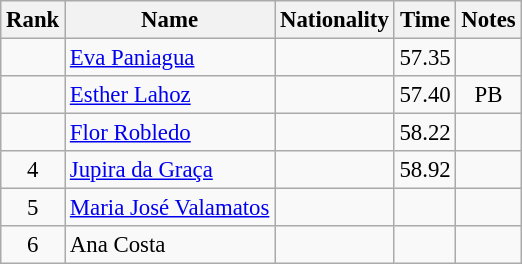<table class="wikitable sortable" style="text-align:center;font-size:95%">
<tr>
<th>Rank</th>
<th>Name</th>
<th>Nationality</th>
<th>Time</th>
<th>Notes</th>
</tr>
<tr>
<td></td>
<td align=left><a href='#'>Eva Paniagua</a></td>
<td align=left></td>
<td>57.35</td>
<td></td>
</tr>
<tr>
<td></td>
<td align=left><a href='#'>Esther Lahoz</a></td>
<td align=left></td>
<td>57.40</td>
<td>PB</td>
</tr>
<tr>
<td></td>
<td align=left><a href='#'>Flor Robledo</a></td>
<td align=left></td>
<td>58.22</td>
<td></td>
</tr>
<tr>
<td>4</td>
<td align=left><a href='#'>Jupira da Graça</a></td>
<td align=left></td>
<td>58.92</td>
<td></td>
</tr>
<tr>
<td>5</td>
<td align=left><a href='#'>Maria José Valamatos</a></td>
<td align=left></td>
<td></td>
<td></td>
</tr>
<tr>
<td>6</td>
<td align=left>Ana Costa</td>
<td align=left></td>
<td></td>
<td></td>
</tr>
</table>
